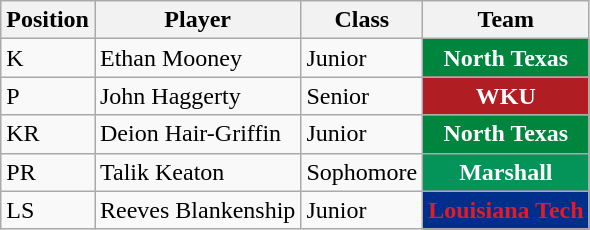<table class="wikitable sortable">
<tr>
<th>Position</th>
<th>Player</th>
<th>Class</th>
<th>Team</th>
</tr>
<tr>
<td>K</td>
<td>Ethan Mooney</td>
<td>Junior</td>
<th style="background:#00853E; color:#FFFFFF;">North Texas</th>
</tr>
<tr>
<td>P</td>
<td>John Haggerty</td>
<td>Senior</td>
<th style="background:#B01E24; color:#FFFFFF;">WKU</th>
</tr>
<tr>
<td>KR</td>
<td>Deion Hair-Griffin</td>
<td>Junior</td>
<th style="background:#00853E; color:#FFFFFF;">North Texas</th>
</tr>
<tr>
<td>PR</td>
<td>Talik Keaton</td>
<td>Sophomore</td>
<th style="background:#04945a; color:#FFFFFF;">Marshall</th>
</tr>
<tr>
<td>LS</td>
<td>Reeves Blankenship</td>
<td>Junior</td>
<th style="background:#002F8B; color:#E31B23;">Louisiana Tech</th>
</tr>
</table>
